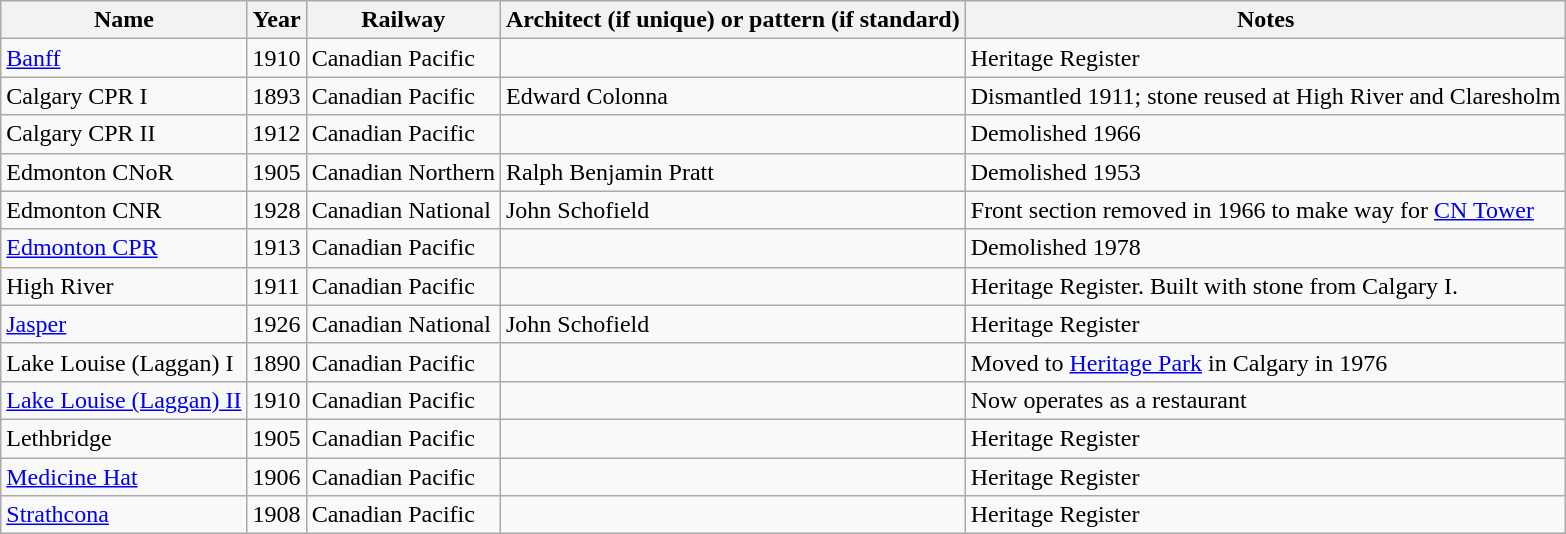<table class="wikitable sortable">
<tr>
<th>Name</th>
<th>Year</th>
<th>Railway</th>
<th>Architect (if unique) or pattern (if standard)</th>
<th>Notes</th>
</tr>
<tr>
<td><a href='#'>Banff</a></td>
<td>1910</td>
<td>Canadian Pacific</td>
<td></td>
<td>Heritage Register</td>
</tr>
<tr>
<td>Calgary CPR I</td>
<td>1893</td>
<td>Canadian Pacific</td>
<td>Edward Colonna</td>
<td>Dismantled 1911; stone reused at High River and Claresholm</td>
</tr>
<tr>
<td>Calgary CPR II</td>
<td>1912</td>
<td>Canadian Pacific</td>
<td></td>
<td>Demolished 1966</td>
</tr>
<tr>
<td>Edmonton CNoR</td>
<td>1905</td>
<td>Canadian Northern</td>
<td>Ralph Benjamin Pratt</td>
<td>Demolished 1953</td>
</tr>
<tr>
<td>Edmonton CNR</td>
<td>1928</td>
<td>Canadian National</td>
<td>John Schofield</td>
<td>Front section removed in 1966 to make way for <a href='#'>CN Tower</a></td>
</tr>
<tr>
<td><a href='#'>Edmonton CPR</a></td>
<td>1913</td>
<td>Canadian Pacific</td>
<td></td>
<td>Demolished 1978</td>
</tr>
<tr>
<td>High River</td>
<td>1911</td>
<td>Canadian Pacific</td>
<td></td>
<td>Heritage Register. Built with stone from Calgary I.</td>
</tr>
<tr>
<td><a href='#'>Jasper</a></td>
<td>1926</td>
<td>Canadian National</td>
<td>John Schofield</td>
<td>Heritage Register</td>
</tr>
<tr>
<td>Lake Louise (Laggan) I</td>
<td>1890</td>
<td>Canadian Pacific</td>
<td></td>
<td>Moved to <a href='#'>Heritage Park</a> in Calgary in 1976</td>
</tr>
<tr>
<td><a href='#'>Lake Louise (Laggan) II</a></td>
<td>1910</td>
<td>Canadian Pacific</td>
<td></td>
<td>Now operates as a restaurant</td>
</tr>
<tr>
<td>Lethbridge</td>
<td>1905</td>
<td>Canadian Pacific</td>
<td></td>
<td>Heritage Register</td>
</tr>
<tr>
<td><a href='#'>Medicine Hat</a></td>
<td>1906</td>
<td>Canadian Pacific</td>
<td></td>
<td>Heritage Register</td>
</tr>
<tr>
<td><a href='#'>Strathcona</a></td>
<td>1908</td>
<td>Canadian Pacific</td>
<td></td>
<td>Heritage Register</td>
</tr>
</table>
